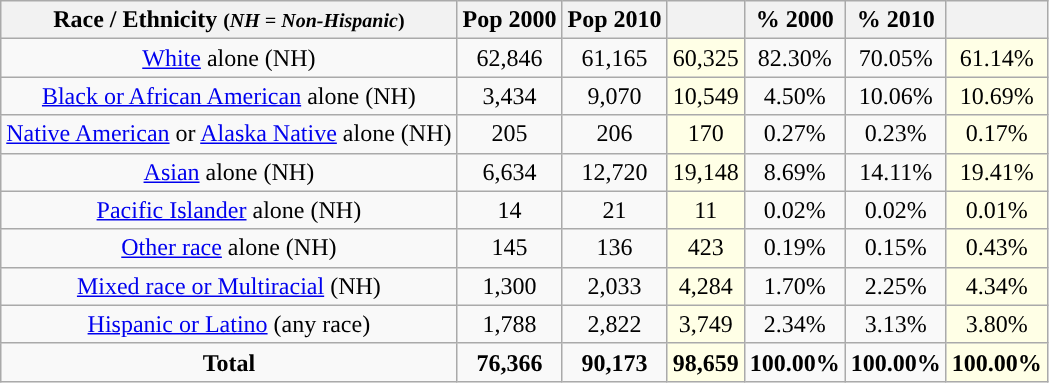<table class="wikitable" style="text-align:center;">
<tr>
<th>Race / Ethnicity <small>(<em>NH = Non-Hispanic</em>)</small></th>
<th>Pop 2000</th>
<th>Pop 2010</th>
<th></th>
<th>% 2000</th>
<th>% 2010</th>
<th></th>
</tr>
<tr>
<td><a href='#'>White</a> alone (NH)</td>
<td>62,846</td>
<td>61,165</td>
<td style='background: #ffffe6;'>60,325</td>
<td>82.30%</td>
<td>70.05%</td>
<td style='background: #ffffe6;'>61.14%</td>
</tr>
<tr>
<td><a href='#'>Black or African American</a> alone (NH)</td>
<td>3,434</td>
<td>9,070</td>
<td style='background: #ffffe6;'>10,549</td>
<td>4.50%</td>
<td>10.06%</td>
<td style='background: #ffffe6;'>10.69%</td>
</tr>
<tr>
<td><a href='#'>Native American</a> or <a href='#'>Alaska Native</a> alone (NH)</td>
<td>205</td>
<td>206</td>
<td style='background: #ffffe6;'>170</td>
<td>0.27%</td>
<td>0.23%</td>
<td style='background: #ffffe6;'>0.17%</td>
</tr>
<tr>
<td><a href='#'>Asian</a> alone (NH)</td>
<td>6,634</td>
<td>12,720</td>
<td style='background: #ffffe6;'>19,148</td>
<td>8.69%</td>
<td>14.11%</td>
<td style='background: #ffffe6;'>19.41%</td>
</tr>
<tr>
<td><a href='#'>Pacific Islander</a> alone (NH)</td>
<td>14</td>
<td>21</td>
<td style='background: #ffffe6;'>11</td>
<td>0.02%</td>
<td>0.02%</td>
<td style='background: #ffffe6;'>0.01%</td>
</tr>
<tr>
<td><a href='#'>Other race</a> alone (NH)</td>
<td>145</td>
<td>136</td>
<td style='background: #ffffe6;'>423</td>
<td>0.19%</td>
<td>0.15%</td>
<td style='background: #ffffe6;'>0.43%</td>
</tr>
<tr>
<td><a href='#'>Mixed race or Multiracial</a> (NH)</td>
<td>1,300</td>
<td>2,033</td>
<td style='background: #ffffe6;'>4,284</td>
<td>1.70%</td>
<td>2.25%</td>
<td style='background: #ffffe6;'>4.34%</td>
</tr>
<tr>
<td><a href='#'>Hispanic or Latino</a> (any race)</td>
<td>1,788</td>
<td>2,822</td>
<td style='background: #ffffe6;'>3,749</td>
<td>2.34%</td>
<td>3.13%</td>
<td style='background: #ffffe6;'>3.80%</td>
</tr>
<tr>
<td><strong>Total</strong></td>
<td><strong>76,366</strong></td>
<td><strong>90,173</strong></td>
<td style='background: #ffffe6;'><strong>98,659</strong></td>
<td><strong>100.00%</strong></td>
<td><strong>100.00%</strong></td>
<td style='background: #ffffe6;'><strong>100.00%</strong></td>
</tr>
</table>
